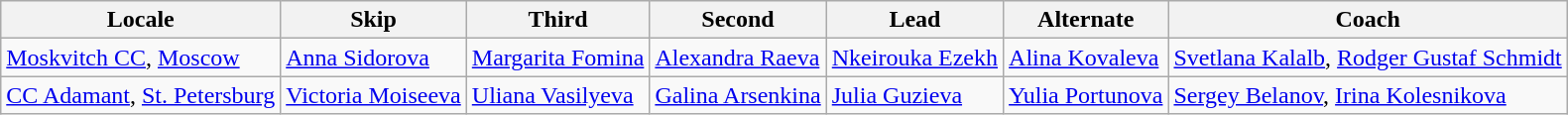<table class=wikitable>
<tr>
<th>Locale</th>
<th>Skip</th>
<th>Third</th>
<th>Second</th>
<th>Lead</th>
<th>Alternate</th>
<th>Coach</th>
</tr>
<tr>
<td> <a href='#'>Moskvitch CC</a>, <a href='#'>Moscow</a></td>
<td><a href='#'>Anna Sidorova</a></td>
<td><a href='#'>Margarita Fomina</a></td>
<td><a href='#'>Alexandra Raeva</a></td>
<td><a href='#'>Nkeirouka Ezekh</a></td>
<td><a href='#'>Alina Kovaleva</a></td>
<td><a href='#'>Svetlana Kalalb</a>, <a href='#'>Rodger Gustaf Schmidt</a></td>
</tr>
<tr>
<td> <a href='#'>CC Adamant</a>, <a href='#'>St. Petersburg</a></td>
<td><a href='#'>Victoria Moiseeva</a></td>
<td><a href='#'>Uliana Vasilyeva</a></td>
<td><a href='#'>Galina Arsenkina</a></td>
<td><a href='#'>Julia Guzieva</a></td>
<td><a href='#'>Yulia Portunova</a></td>
<td><a href='#'>Sergey Belanov</a>, <a href='#'>Irina Kolesnikova</a></td>
</tr>
</table>
